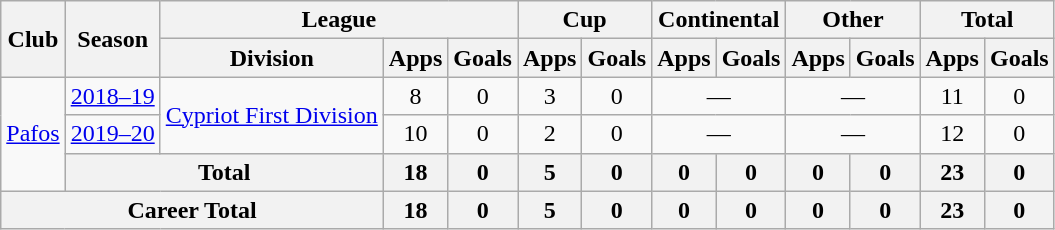<table class=wikitable style="text-align: center;">
<tr>
<th rowspan=2>Club</th>
<th rowspan=2>Season</th>
<th colspan=3>League</th>
<th colspan=2>Cup</th>
<th colspan=2>Continental</th>
<th colspan=2>Other</th>
<th colspan=2>Total</th>
</tr>
<tr>
<th>Division</th>
<th>Apps</th>
<th>Goals</th>
<th>Apps</th>
<th>Goals</th>
<th>Apps</th>
<th>Goals</th>
<th>Apps</th>
<th>Goals</th>
<th>Apps</th>
<th>Goals</th>
</tr>
<tr>
<td rowspan=3><a href='#'>Pafos</a></td>
<td><a href='#'>2018–19</a></td>
<td rowspan=2><a href='#'>Cypriot First Division</a></td>
<td>8</td>
<td>0</td>
<td>3</td>
<td>0</td>
<td colspan=2>—</td>
<td colspan=2>—</td>
<td>11</td>
<td>0</td>
</tr>
<tr>
<td><a href='#'>2019–20</a></td>
<td>10</td>
<td>0</td>
<td>2</td>
<td>0</td>
<td colspan=2>—</td>
<td colspan=2>—</td>
<td>12</td>
<td>0</td>
</tr>
<tr>
<th colspan="2">Total</th>
<th>18</th>
<th>0</th>
<th>5</th>
<th>0</th>
<th>0</th>
<th>0</th>
<th>0</th>
<th>0</th>
<th>23</th>
<th>0</th>
</tr>
<tr>
<th colspan=3>Career Total</th>
<th>18</th>
<th>0</th>
<th>5</th>
<th>0</th>
<th>0</th>
<th>0</th>
<th>0</th>
<th>0</th>
<th>23</th>
<th>0</th>
</tr>
</table>
